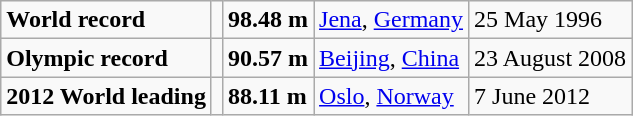<table class="wikitable">
<tr>
<td><strong>World record</strong></td>
<td></td>
<td><strong>98.48 m</strong></td>
<td><a href='#'>Jena</a>, <a href='#'>Germany</a></td>
<td>25 May 1996</td>
</tr>
<tr>
<td><strong>Olympic record</strong></td>
<td></td>
<td><strong>90.57 m</strong></td>
<td><a href='#'>Beijing</a>, <a href='#'>China</a></td>
<td>23 August 2008</td>
</tr>
<tr>
<td><strong>2012 World leading</strong></td>
<td></td>
<td><strong>88.11 m</strong></td>
<td><a href='#'>Oslo</a>, <a href='#'>Norway</a></td>
<td>7 June 2012</td>
</tr>
</table>
